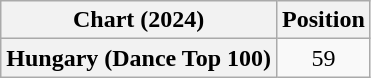<table class="wikitable sortable plainrowheaders" style="text-align:center">
<tr>
<th scope="col">Chart (2024)</th>
<th scope="col">Position</th>
</tr>
<tr>
<th scope="row">Hungary (Dance Top 100)</th>
<td>59</td>
</tr>
</table>
